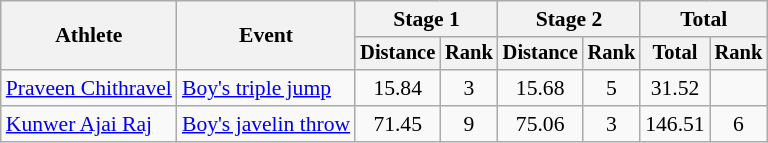<table class=wikitable style="text-align:center; font-size:90%">
<tr>
<th rowspan="2">Athlete</th>
<th rowspan="2">Event</th>
<th colspan=2>Stage 1</th>
<th colspan=2>Stage 2</th>
<th colspan=2>Total</th>
</tr>
<tr style="font-size:95%">
<th>Distance</th>
<th>Rank</th>
<th>Distance</th>
<th>Rank</th>
<th>Total</th>
<th>Rank</th>
</tr>
<tr>
<td align=left><a href='#'>Praveen Chithravel</a></td>
<td align=left><a href='#'>Boy's triple jump</a></td>
<td>15.84</td>
<td>3</td>
<td>15.68</td>
<td>5</td>
<td>31.52</td>
<td></td>
</tr>
<tr>
<td align=left><a href='#'>Kunwer Ajai Raj</a></td>
<td align=left><a href='#'>Boy's javelin throw</a></td>
<td>71.45</td>
<td>9</td>
<td>75.06</td>
<td>3</td>
<td>146.51</td>
<td>6</td>
</tr>
</table>
